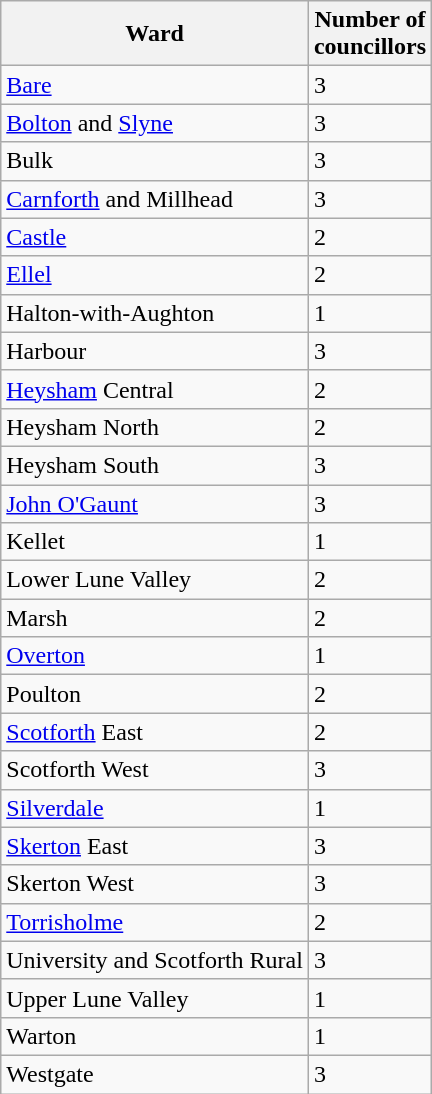<table class="wikitable sortable">
<tr>
<th>Ward</th>
<th>Number of<br>councillors</th>
</tr>
<tr>
<td><a href='#'>Bare</a></td>
<td>3</td>
</tr>
<tr>
<td><a href='#'>Bolton</a> and <a href='#'>Slyne</a></td>
<td>3</td>
</tr>
<tr>
<td>Bulk</td>
<td>3</td>
</tr>
<tr>
<td><a href='#'>Carnforth</a> and Millhead</td>
<td>3</td>
</tr>
<tr>
<td><a href='#'>Castle</a></td>
<td>2</td>
</tr>
<tr>
<td><a href='#'>Ellel</a></td>
<td>2</td>
</tr>
<tr>
<td>Halton-with-Aughton</td>
<td>1</td>
</tr>
<tr>
<td>Harbour</td>
<td>3</td>
</tr>
<tr>
<td><a href='#'>Heysham</a> Central</td>
<td>2</td>
</tr>
<tr>
<td>Heysham North</td>
<td>2</td>
</tr>
<tr>
<td>Heysham South</td>
<td>3</td>
</tr>
<tr>
<td><a href='#'>John O'Gaunt</a></td>
<td>3</td>
</tr>
<tr>
<td>Kellet</td>
<td>1</td>
</tr>
<tr>
<td>Lower Lune Valley</td>
<td>2</td>
</tr>
<tr>
<td>Marsh</td>
<td>2</td>
</tr>
<tr>
<td><a href='#'>Overton</a></td>
<td>1</td>
</tr>
<tr>
<td>Poulton</td>
<td>2</td>
</tr>
<tr>
<td><a href='#'>Scotforth</a> East</td>
<td>2</td>
</tr>
<tr>
<td>Scotforth West</td>
<td>3</td>
</tr>
<tr>
<td><a href='#'>Silverdale</a></td>
<td>1</td>
</tr>
<tr>
<td><a href='#'>Skerton</a> East</td>
<td>3</td>
</tr>
<tr>
<td>Skerton West</td>
<td>3</td>
</tr>
<tr>
<td><a href='#'>Torrisholme</a></td>
<td>2</td>
</tr>
<tr>
<td>University and Scotforth Rural</td>
<td>3</td>
</tr>
<tr>
<td>Upper Lune Valley</td>
<td>1</td>
</tr>
<tr>
<td>Warton</td>
<td>1</td>
</tr>
<tr>
<td>Westgate</td>
<td>3</td>
</tr>
</table>
